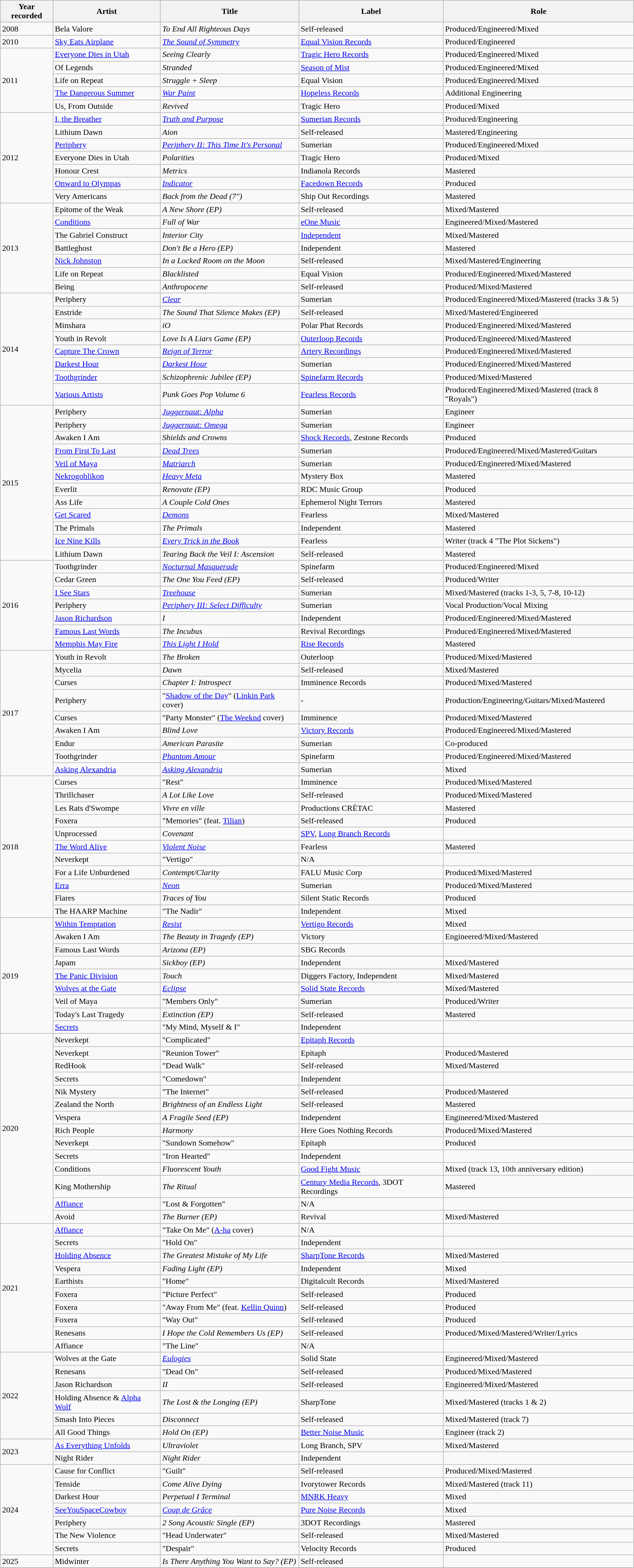<table class="wikitable sortable">
<tr>
<th>Year recorded</th>
<th>Artist</th>
<th>Title</th>
<th>Label</th>
<th>Role</th>
</tr>
<tr>
<td rowspan="1">2008</td>
<td>Bela Valore</td>
<td><em>To End All Righteous Days</em></td>
<td>Self-released</td>
<td>Produced/Engineered/Mixed</td>
</tr>
<tr>
<td rowspan="1">2010</td>
<td><a href='#'>Sky Eats Airplane</a></td>
<td><em><a href='#'>The Sound of Symmetry</a></em></td>
<td><a href='#'>Equal Vision Records</a></td>
<td>Produced/Engineered</td>
</tr>
<tr>
<td rowspan="5">2011</td>
<td><a href='#'>Everyone Dies in Utah</a></td>
<td><em>Seeing Clearly</em></td>
<td><a href='#'>Tragic Hero Records</a></td>
<td>Produced/Engineered/Mixed</td>
</tr>
<tr>
<td>Of Legends</td>
<td><em>Stranded</em></td>
<td><a href='#'>Season of Mist</a></td>
<td>Produced/Engineered/Mixed</td>
</tr>
<tr>
<td>Life on Repeat</td>
<td><em>Struggle + Sleep</em></td>
<td>Equal Vision</td>
<td>Produced/Engineered/Mixed</td>
</tr>
<tr>
<td><a href='#'>The Dangerous Summer</a></td>
<td><em><a href='#'>War Paint</a></em></td>
<td><a href='#'>Hopeless Records</a></td>
<td>Additional Engineering</td>
</tr>
<tr>
<td>Us, From Outside</td>
<td><em>Revived</em></td>
<td>Tragic Hero</td>
<td>Produced/Mixed</td>
</tr>
<tr>
<td rowspan="7">2012</td>
<td><a href='#'>I, the Breather</a></td>
<td><em><a href='#'>Truth and Purpose</a></em></td>
<td><a href='#'>Sumerian Records</a></td>
<td>Produced/Engineering</td>
</tr>
<tr>
<td>Lithium Dawn</td>
<td><em>Aion</em></td>
<td>Self-released</td>
<td>Mastered/Engineering</td>
</tr>
<tr>
<td><a href='#'>Periphery</a></td>
<td><em><a href='#'>Periphery II: This Time It's Personal</a></em></td>
<td>Sumerian</td>
<td>Produced/Engineered/Mixed</td>
</tr>
<tr>
<td>Everyone Dies in Utah</td>
<td><em>Polarities</em></td>
<td>Tragic Hero</td>
<td>Produced/Mixed</td>
</tr>
<tr>
<td>Honour Crest</td>
<td><em>Metrics</em></td>
<td>Indianola Records</td>
<td>Mastered</td>
</tr>
<tr>
<td><a href='#'>Onward to Olympas</a></td>
<td><em><a href='#'>Indicator</a></em></td>
<td><a href='#'>Facedown Records</a></td>
<td>Produced</td>
</tr>
<tr>
<td>Very Americans</td>
<td><em>Back from the Dead (7")</em></td>
<td>Ship Out Recordings</td>
<td>Mastered</td>
</tr>
<tr>
<td rowspan="7">2013</td>
<td>Epitome of the Weak</td>
<td><em>A New Shore (EP)</em></td>
<td>Self-released</td>
<td>Mixed/Mastered</td>
</tr>
<tr>
<td><a href='#'>Conditions</a></td>
<td><em>Full of War</em></td>
<td><a href='#'>eOne Music</a></td>
<td>Engineered/Mixed/Mastered</td>
</tr>
<tr>
<td>The Gabriel Construct</td>
<td><em>Interior City</em></td>
<td><a href='#'>Independent</a></td>
<td>Mixed/Mastered</td>
</tr>
<tr>
<td>Battleghost</td>
<td><em>Don't Be a Hero (EP)</em></td>
<td>Independent</td>
<td>Mastered</td>
</tr>
<tr>
<td><a href='#'>Nick Johnston</a></td>
<td><em>In a Locked Room on the Moon</em></td>
<td>Self-released</td>
<td>Mixed/Mastered/Engineering</td>
</tr>
<tr>
<td>Life on Repeat</td>
<td><em>Blacklisted</em></td>
<td>Equal Vision</td>
<td>Produced/Engineered/Mixed/Mastered</td>
</tr>
<tr>
<td>Being</td>
<td><em>Anthropocene</em></td>
<td>Self-released</td>
<td>Produced/Mixed/Mastered</td>
</tr>
<tr>
<td rowspan="8">2014</td>
<td>Periphery</td>
<td><em><a href='#'>Clear</a></em></td>
<td>Sumerian</td>
<td>Produced/Engineered/Mixed/Mastered (tracks 3 & 5)</td>
</tr>
<tr>
<td>Enstride</td>
<td><em>The Sound That Silence Makes (EP)</em></td>
<td>Self-released</td>
<td>Mixed/Mastered/Engineered</td>
</tr>
<tr>
<td>Minshara</td>
<td><em>iO</em></td>
<td>Polar Phat Records</td>
<td>Produced/Engineered/Mixed/Mastered</td>
</tr>
<tr>
<td>Youth in Revolt</td>
<td><em>Love Is A Liars Game (EP)</em></td>
<td><a href='#'>Outerloop Records</a></td>
<td>Produced/Engineered/Mixed/Mastered</td>
</tr>
<tr>
<td><a href='#'>Capture The Crown</a></td>
<td><em><a href='#'>Reign of Terror</a></em></td>
<td><a href='#'>Artery Recordings</a></td>
<td>Produced/Engineered/Mixed/Mastered</td>
</tr>
<tr>
<td><a href='#'>Darkest Hour</a></td>
<td><em><a href='#'>Darkest Hour</a></em></td>
<td>Sumerian</td>
<td>Produced/Engineered/Mixed/Mastered</td>
</tr>
<tr>
<td><a href='#'>Toothgrinder</a></td>
<td><em>Schizophrenic Jubilee (EP)</em></td>
<td><a href='#'>Spinefarm Records</a></td>
<td>Produced/Mixed/Mastered</td>
</tr>
<tr>
<td><a href='#'>Various Artists</a></td>
<td><em>Punk Goes Pop Volume 6</em></td>
<td><a href='#'>Fearless Records</a></td>
<td>Produced/Engineered/Mixed/Mastered (track 8 "Royals")</td>
</tr>
<tr>
<td rowspan="12">2015</td>
<td>Periphery</td>
<td><em><a href='#'>Juggernaut: Alpha</a></em></td>
<td>Sumerian</td>
<td>Engineer</td>
</tr>
<tr>
<td>Periphery</td>
<td><em><a href='#'>Juggernaut: Omega</a></em></td>
<td>Sumerian</td>
<td>Engineer</td>
</tr>
<tr>
<td>Awaken I Am</td>
<td><em>Shields and Crowns</em></td>
<td><a href='#'>Shock Records</a>, Zestone Records</td>
<td>Produced</td>
</tr>
<tr>
<td><a href='#'>From First To Last</a></td>
<td><em><a href='#'>Dead Trees</a></em></td>
<td>Sumerian</td>
<td>Produced/Engineered/Mixed/Mastered/Guitars</td>
</tr>
<tr>
<td><a href='#'>Veil of Maya</a></td>
<td><em><a href='#'>Matriarch</a></em></td>
<td>Sumerian</td>
<td>Produced/Engineered/Mixed/Mastered</td>
</tr>
<tr>
<td><a href='#'>Nekrogoblikon</a></td>
<td><em><a href='#'>Heavy Meta</a></em></td>
<td>Mystery Box</td>
<td>Mastered</td>
</tr>
<tr>
<td>Everlit</td>
<td><em>Renovate (EP)</em></td>
<td>RDC Music Group</td>
<td>Produced</td>
</tr>
<tr>
<td>Ass Life</td>
<td><em>A Couple Cold Ones</em></td>
<td>Ephemerol Night Terrors</td>
<td>Mastered</td>
</tr>
<tr>
<td><a href='#'>Get Scared</a></td>
<td><em><a href='#'>Demons</a></em></td>
<td>Fearless</td>
<td>Mixed/Mastered</td>
</tr>
<tr>
<td>The Primals</td>
<td><em>The Primals</em></td>
<td>Independent</td>
<td>Mastered</td>
</tr>
<tr>
<td><a href='#'>Ice Nine Kills</a></td>
<td><em><a href='#'>Every Trick in the Book</a></em></td>
<td>Fearless</td>
<td>Writer (track 4 "The Plot Sickens")</td>
</tr>
<tr>
<td>Lithium Dawn</td>
<td><em>Tearing Back the Veil I: Ascension</em></td>
<td>Self-released</td>
<td>Mastered</td>
</tr>
<tr>
<td rowspan="7">2016</td>
<td>Toothgrinder</td>
<td><em><a href='#'>Nocturnal Masquerade</a></em></td>
<td>Spinefarm</td>
<td>Produced/Engineered/Mixed</td>
</tr>
<tr>
<td>Cedar Green</td>
<td><em>The One You Feed (EP)</em></td>
<td>Self-released</td>
<td>Produced/Writer</td>
</tr>
<tr>
<td><a href='#'>I See Stars</a></td>
<td><em><a href='#'>Treehouse</a></em></td>
<td>Sumerian</td>
<td>Mixed/Mastered (tracks 1-3, 5, 7-8, 10-12)</td>
</tr>
<tr>
<td>Periphery</td>
<td><em><a href='#'>Periphery III: Select Difficulty</a></em></td>
<td>Sumerian</td>
<td>Vocal Production/Vocal Mixing</td>
</tr>
<tr>
<td><a href='#'>Jason Richardson</a></td>
<td><em>I</em></td>
<td>Independent</td>
<td>Produced/Engineered/Mixed/Mastered</td>
</tr>
<tr>
<td><a href='#'>Famous Last Words</a></td>
<td><em>The Incubus</em></td>
<td>Revival Recordings</td>
<td>Produced/Engineered/Mixed/Mastered</td>
</tr>
<tr>
<td><a href='#'>Memphis May Fire</a></td>
<td><em><a href='#'>This Light I Hold</a></em></td>
<td><a href='#'>Rise Records</a></td>
<td>Mastered</td>
</tr>
<tr>
<td rowspan="9">2017</td>
<td>Youth in Revolt</td>
<td><em>The Broken</em></td>
<td>Outerloop</td>
<td>Produced/Mixed/Mastered</td>
</tr>
<tr>
<td>Mycelia</td>
<td><em>Dawn</em></td>
<td>Self-released</td>
<td>Mixed/Mastered</td>
</tr>
<tr>
<td>Curses</td>
<td><em>Chapter I: Introspect</em></td>
<td>Imminence Records</td>
<td>Produced/Mixed/Mastered</td>
</tr>
<tr>
<td>Periphery</td>
<td>"<a href='#'>Shadow of the Day</a>" (<a href='#'>Linkin Park</a> cover)</td>
<td>-</td>
<td>Production/Engineering/Guitars/Mixed/Mastered</td>
</tr>
<tr>
<td>Curses</td>
<td>"Party Monster" (<a href='#'>The Weeknd</a> cover)</td>
<td>Imminence</td>
<td>Produced/Mixed/Mastered</td>
</tr>
<tr>
<td>Awaken I Am</td>
<td><em>Blind Love</em></td>
<td><a href='#'>Victory Records</a></td>
<td>Produced/Engineered/Mixed/Mastered</td>
</tr>
<tr>
<td>Endur</td>
<td><em>American Parasite</em></td>
<td>Sumerian</td>
<td>Co-produced</td>
</tr>
<tr>
<td>Toothgrinder</td>
<td><em><a href='#'>Phantom Amour</a></em></td>
<td>Spinefarm</td>
<td>Produced/Engineered/Mixed/Mastered</td>
</tr>
<tr>
<td><a href='#'>Asking Alexandria</a></td>
<td><em><a href='#'>Asking Alexandria</a></em></td>
<td>Sumerian</td>
<td>Mixed</td>
</tr>
<tr>
<td rowspan="11">2018</td>
<td>Curses</td>
<td>"Rest"</td>
<td>Imminence</td>
<td>Produced/Mixed/Mastered</td>
</tr>
<tr>
<td>Thrillchaser</td>
<td><em>A Lot Like Love</em></td>
<td>Self-released</td>
<td>Produced/Mixed/Mastered</td>
</tr>
<tr>
<td>Les Rats d'Swompe</td>
<td><em>Vivre en ville</em></td>
<td>Productions CRÉTAC</td>
<td>Mastered</td>
</tr>
<tr>
<td>Foxera</td>
<td>"Memories" (feat. <a href='#'>Tilian</a>)</td>
<td>Self-released</td>
<td>Produced</td>
</tr>
<tr>
<td>Unprocessed</td>
<td><em>Covenant</em></td>
<td><a href='#'>SPV</a>, <a href='#'>Long Branch Records</a></td>
<td></td>
</tr>
<tr>
<td><a href='#'>The Word Alive</a></td>
<td><em><a href='#'>Violent Noise</a></em></td>
<td>Fearless</td>
<td>Mastered</td>
</tr>
<tr>
<td>Neverkept</td>
<td>"Vertigo"</td>
<td>N/A</td>
<td></td>
</tr>
<tr>
<td>For a Life Unburdened</td>
<td><em>Contempt/Clarity</em></td>
<td>FALU Music Corp</td>
<td>Produced/Mixed/Mastered</td>
</tr>
<tr>
<td><a href='#'>Erra</a></td>
<td><em><a href='#'>Neon</a></em></td>
<td>Sumerian</td>
<td>Produced/Mixed/Mastered</td>
</tr>
<tr>
<td>Flares</td>
<td><em>Traces of You</em></td>
<td>Silent Static Records</td>
<td>Produced</td>
</tr>
<tr>
<td>The HAARP Machine</td>
<td>"The Nadir"</td>
<td>Independent</td>
<td>Mixed</td>
</tr>
<tr>
<td rowspan="9">2019</td>
<td><a href='#'>Within Temptation</a></td>
<td><em><a href='#'>Resist</a></em></td>
<td><a href='#'>Vertigo Records</a></td>
<td>Mixed</td>
</tr>
<tr>
<td>Awaken I Am</td>
<td><em>The Beauty in Tragedy (EP)</em></td>
<td>Victory</td>
<td>Engineered/Mixed/Mastered</td>
</tr>
<tr>
<td>Famous Last Words</td>
<td><em>Arizona (EP)</em></td>
<td>SBG Records</td>
<td></td>
</tr>
<tr>
<td>Japam</td>
<td><em>Sickboy (EP)</em></td>
<td>Independent</td>
<td>Mixed/Mastered</td>
</tr>
<tr>
<td><a href='#'>The Panic Division</a></td>
<td><em>Touch</em></td>
<td>Diggers Factory, Independent</td>
<td>Mixed/Mastered</td>
</tr>
<tr>
<td><a href='#'>Wolves at the Gate</a></td>
<td><em><a href='#'>Eclipse</a></em></td>
<td><a href='#'>Solid State Records</a></td>
<td>Mixed/Mastered</td>
</tr>
<tr>
<td>Veil of Maya</td>
<td>"Members Only"</td>
<td>Sumerian</td>
<td>Produced/Writer</td>
</tr>
<tr>
<td>Today's Last Tragedy</td>
<td><em>Extinction (EP)</em></td>
<td>Self-released</td>
<td>Mastered</td>
</tr>
<tr>
<td><a href='#'>Secrets</a></td>
<td>"My Mind, Myself & I"</td>
<td>Independent</td>
<td></td>
</tr>
<tr>
<td rowspan="14">2020</td>
<td>Neverkept</td>
<td>"Complicated"</td>
<td><a href='#'>Epitaph Records</a></td>
<td></td>
</tr>
<tr>
<td>Neverkept</td>
<td>"Reunion Tower"</td>
<td>Epitaph</td>
<td>Produced/Mastered</td>
</tr>
<tr>
<td>RedHook</td>
<td>"Dead Walk"</td>
<td>Self-released</td>
<td>Mixed/Mastered</td>
</tr>
<tr>
<td>Secrets</td>
<td>"Comedown"</td>
<td>Independent</td>
<td></td>
</tr>
<tr>
<td>Nik Mystery</td>
<td>"The Internet"</td>
<td>Self-released</td>
<td>Produced/Mastered</td>
</tr>
<tr>
<td>Zealand the North</td>
<td><em>Brightness of an Endless Light</em></td>
<td>Self-released</td>
<td>Mastered</td>
</tr>
<tr>
<td>Vespera</td>
<td><em>A Fragile Seed (EP)</em></td>
<td>Independent</td>
<td>Engineered/Mixed/Mastered</td>
</tr>
<tr>
<td>Rich People</td>
<td><em>Harmony</em></td>
<td>Here Goes Nothing Records</td>
<td>Produced/Mixed/Mastered</td>
</tr>
<tr>
<td>Neverkept</td>
<td>"Sundown Somehow"</td>
<td>Epitaph</td>
<td>Produced</td>
</tr>
<tr>
<td>Secrets</td>
<td>"Iron Hearted"</td>
<td>Independent</td>
<td></td>
</tr>
<tr>
<td>Conditions</td>
<td><em>Fluorescent Youth</em></td>
<td><a href='#'>Good Fight Music</a></td>
<td>Mixed (track 13, 10th anniversary edition)</td>
</tr>
<tr>
<td>King Mothership</td>
<td><em>The Ritual</em></td>
<td><a href='#'>Century Media Records</a>, 3DOT Recordings</td>
<td>Mastered</td>
</tr>
<tr>
<td><a href='#'>Affiance</a></td>
<td>"Lost & Forgotten"</td>
<td>N/A</td>
<td></td>
</tr>
<tr>
<td>Avoid</td>
<td><em>The Burner (EP)</em></td>
<td>Revival</td>
<td>Mixed/Mastered</td>
</tr>
<tr>
<td rowspan="10">2021</td>
<td><a href='#'>Affiance</a></td>
<td>"Take On Me" (<a href='#'>A-ha</a> cover)</td>
<td>N/A</td>
<td></td>
</tr>
<tr>
<td>Secrets</td>
<td>"Hold On"</td>
<td>Independent</td>
<td></td>
</tr>
<tr>
<td><a href='#'>Holding Absence</a></td>
<td><em>The Greatest Mistake of My Life</em></td>
<td><a href='#'>SharpTone Records</a></td>
<td>Mixed/Mastered</td>
</tr>
<tr>
<td>Vespera</td>
<td><em>Fading Light (EP)</em></td>
<td>Independent</td>
<td>Mixed</td>
</tr>
<tr>
<td>Earthists</td>
<td>"Home"</td>
<td>Digitalcult Records</td>
<td>Mixed/Mastered</td>
</tr>
<tr>
<td>Foxera</td>
<td>"Picture Perfect"</td>
<td>Self-released</td>
<td>Produced</td>
</tr>
<tr>
<td>Foxera</td>
<td>"Away From Me" (feat. <a href='#'>Kellin Quinn</a>)</td>
<td>Self-released</td>
<td>Produced</td>
</tr>
<tr>
<td>Foxera</td>
<td>"Way Out"</td>
<td>Self-released</td>
<td>Produced</td>
</tr>
<tr>
<td>Renesans</td>
<td><em>I Hope the Cold Remembers Us (EP)</em></td>
<td>Self-released</td>
<td>Produced/Mixed/Mastered/Writer/Lyrics</td>
</tr>
<tr>
<td>Affiance</td>
<td>"The Line"</td>
<td>N/A</td>
<td></td>
</tr>
<tr>
<td rowspan="6">2022</td>
<td>Wolves at the Gate</td>
<td><em><a href='#'>Eulogies</a></em></td>
<td>Solid State</td>
<td>Engineered/Mixed/Mastered</td>
</tr>
<tr>
<td>Renesans</td>
<td>"Dead On"</td>
<td>Self-released</td>
<td>Produced/Mixed/Mastered</td>
</tr>
<tr>
<td>Jason Richardson</td>
<td><em>II</em></td>
<td>Self-released</td>
<td>Engineered/Mixed/Mastered</td>
</tr>
<tr>
<td>Holding Absence & <a href='#'>Alpha Wolf</a></td>
<td><em>The Lost & the Longing (EP)</em></td>
<td>SharpTone</td>
<td>Mixed/Mastered (tracks 1 & 2)</td>
</tr>
<tr>
<td>Smash Into Pieces</td>
<td><em>Disconnect</em></td>
<td>Self-released</td>
<td>Mixed/Mastered (track 7)</td>
</tr>
<tr>
<td>All Good Things</td>
<td><em>Hold On (EP)</em></td>
<td><a href='#'>Better Noise Music</a></td>
<td>Engineer (track 2)</td>
</tr>
<tr>
<td rowspan="2">2023</td>
<td><a href='#'>As Everything Unfolds</a></td>
<td><em>Ultraviolet</em></td>
<td>Long Branch, SPV</td>
<td>Mixed/Mastered</td>
</tr>
<tr>
<td>Night Rider</td>
<td><em>Night Rider</em></td>
<td>Independent</td>
<td></td>
</tr>
<tr>
<td rowspan="7">2024</td>
<td>Cause for Conflict</td>
<td>"Guilt"</td>
<td>Self-released</td>
<td>Produced/Mixed/Mastered</td>
</tr>
<tr>
<td>Tenside</td>
<td><em>Come Alive Dying</em></td>
<td>Ivorytower Records</td>
<td>Mixed/Mastered (track 11)</td>
</tr>
<tr>
<td>Darkest Hour</td>
<td><em>Perpetual I Terminal</em></td>
<td><a href='#'>MNRK Heavy</a></td>
<td>Mixed</td>
</tr>
<tr>
<td><a href='#'>SeeYouSpaceCowboy</a></td>
<td><em><a href='#'>Coup de Grâce</a></em></td>
<td><a href='#'>Pure Noise Records</a></td>
<td>Mixed</td>
</tr>
<tr>
<td>Periphery</td>
<td><em>2 Song Acoustic Single (EP)</em></td>
<td>3DOT Recordings</td>
<td>Mastered</td>
</tr>
<tr>
<td>The New Violence</td>
<td>"Head Underwater"</td>
<td>Self-released</td>
<td>Mixed/Mastered</td>
</tr>
<tr>
<td>Secrets</td>
<td>"Despair"</td>
<td>Velocity Records</td>
<td>Produced</td>
</tr>
<tr>
<td rowspan="1">2025</td>
<td>Midwinter</td>
<td><em>Is There Anything You Want to Say? (EP)</em></td>
<td>Self-released</td>
<td></td>
</tr>
<tr>
</tr>
</table>
